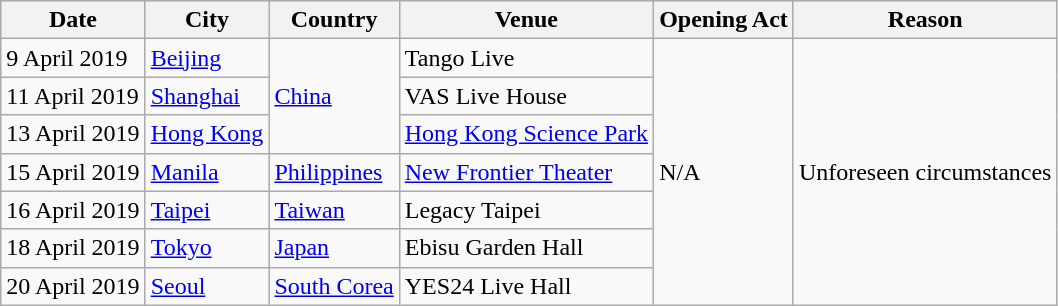<table class="wikitable">
<tr>
<th>Date</th>
<th>City</th>
<th>Country</th>
<th>Venue</th>
<th>Opening Act</th>
<th>Reason</th>
</tr>
<tr>
<td>9 April 2019</td>
<td><a href='#'>Beijing</a></td>
<td rowspan="3"><a href='#'>China</a></td>
<td>Tango Live</td>
<td rowspan="7">N/A</td>
<td rowspan="7">Unforeseen circumstances</td>
</tr>
<tr>
<td>11 April 2019</td>
<td><a href='#'>Shanghai</a></td>
<td>VAS Live House</td>
</tr>
<tr>
<td>13 April 2019</td>
<td><a href='#'>Hong Kong</a></td>
<td><a href='#'>Hong Kong Science Park</a></td>
</tr>
<tr>
<td>15 April 2019</td>
<td><a href='#'>Manila</a></td>
<td><a href='#'>Philippines</a></td>
<td><a href='#'>New Frontier Theater</a></td>
</tr>
<tr>
<td>16 April 2019</td>
<td><a href='#'>Taipei</a></td>
<td><a href='#'>Taiwan</a></td>
<td>Legacy Taipei</td>
</tr>
<tr>
<td>18 April 2019</td>
<td><a href='#'>Tokyo</a></td>
<td><a href='#'>Japan</a></td>
<td>Ebisu Garden Hall</td>
</tr>
<tr>
<td>20 April 2019</td>
<td><a href='#'>Seoul</a></td>
<td><a href='#'>South Corea</a></td>
<td>YES24 Live Hall</td>
</tr>
</table>
